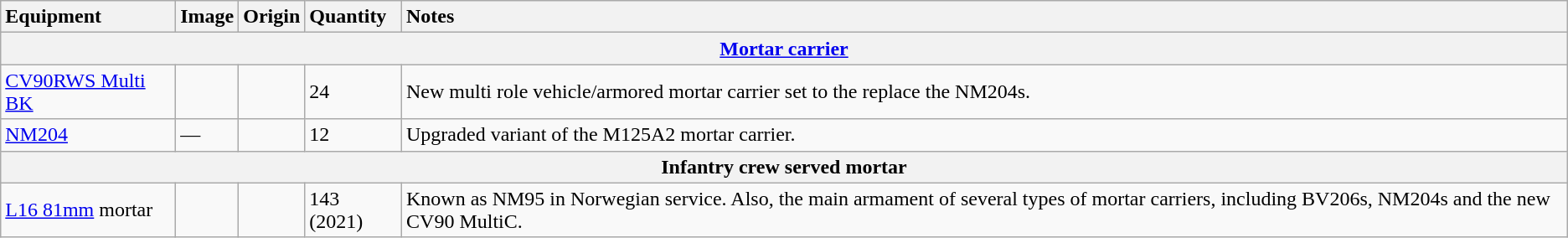<table class="wikitable">
<tr>
<th style="text-align:left;">Equipment</th>
<th style="text-align:left;">Image</th>
<th style="text-align:left;">Origin</th>
<th style="text-align:left;">Quantity</th>
<th style="text-align:left;">Notes</th>
</tr>
<tr>
<th colspan="5"><a href='#'>Mortar carrier</a></th>
</tr>
<tr>
<td><a href='#'>CV90RWS Multi BK</a></td>
<td></td>
<td></td>
<td>24</td>
<td>New multi role vehicle/armored mortar carrier set to the replace the NM204s.</td>
</tr>
<tr>
<td><a href='#'>NM204</a></td>
<td>—</td>
<td></td>
<td>12</td>
<td>Upgraded variant of the M125A2 mortar carrier.</td>
</tr>
<tr>
<th colspan="5">Infantry crew served mortar</th>
</tr>
<tr>
<td><a href='#'>L16 81mm</a> mortar</td>
<td></td>
<td><br></td>
<td>143 (2021)</td>
<td>Known as NM95 in Norwegian service. Also, the main armament of several types of mortar carriers, including BV206s, NM204s and the new CV90 MultiC.</td>
</tr>
</table>
